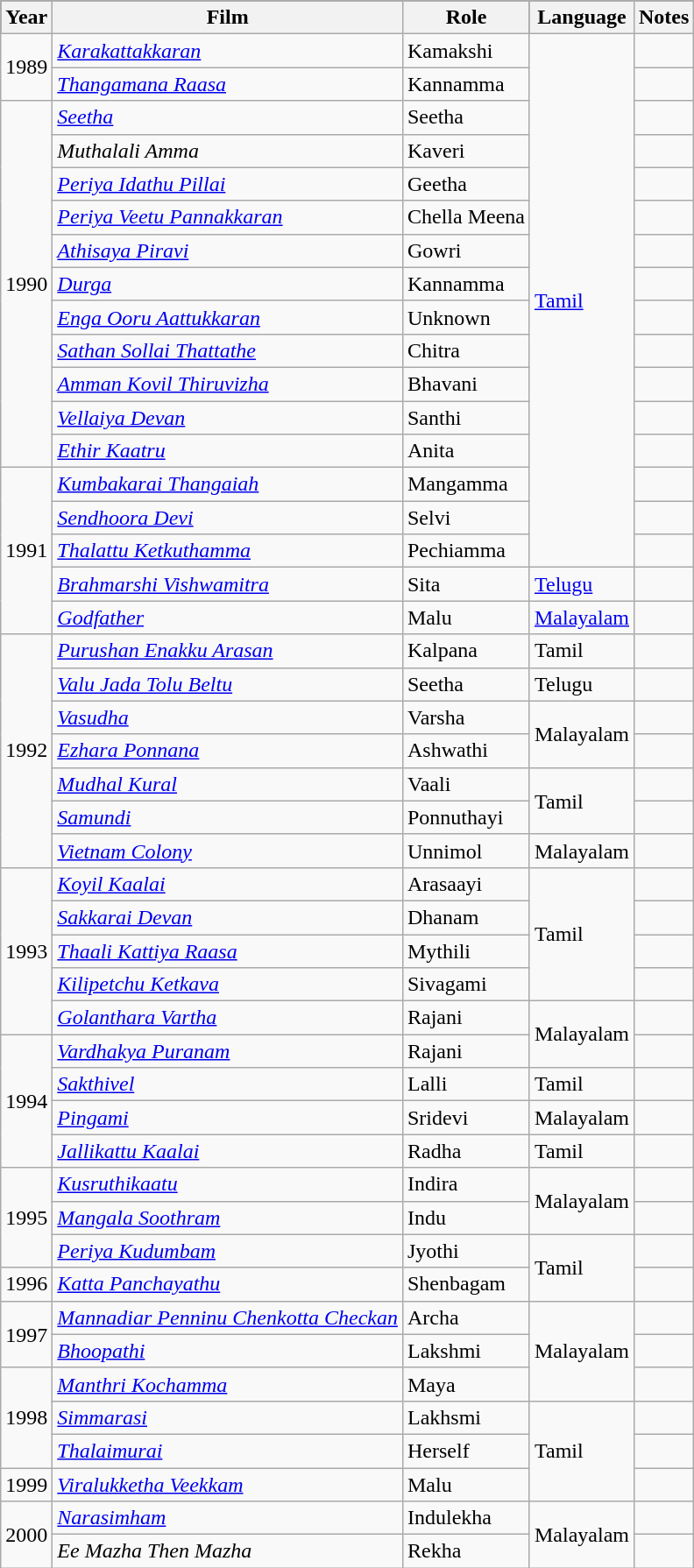<table class="wikitable sortable">
<tr style="background:#000;">
<th>Year</th>
<th>Film</th>
<th>Role</th>
<th>Language</th>
<th class="unsortable">Notes</th>
</tr>
<tr>
<td rowspan=2>1989</td>
<td><em><a href='#'>Karakattakkaran</a></em></td>
<td>Kamakshi</td>
<td rowspan="16"><a href='#'>Tamil</a></td>
<td></td>
</tr>
<tr>
<td><em><a href='#'>Thangamana Raasa</a></em></td>
<td>Kannamma</td>
<td></td>
</tr>
<tr>
<td rowspan=11>1990</td>
<td><em><a href='#'>Seetha</a></em></td>
<td>Seetha</td>
<td></td>
</tr>
<tr>
<td><em>Muthalali Amma</em></td>
<td>Kaveri</td>
<td></td>
</tr>
<tr>
<td><em><a href='#'>Periya Idathu Pillai</a></em></td>
<td>Geetha</td>
<td></td>
</tr>
<tr>
<td><em><a href='#'>Periya Veetu Pannakkaran</a></em></td>
<td>Chella Meena</td>
<td></td>
</tr>
<tr>
<td><em><a href='#'>Athisaya Piravi</a></em></td>
<td>Gowri</td>
<td></td>
</tr>
<tr>
<td><em><a href='#'>Durga</a></em></td>
<td>Kannamma</td>
<td></td>
</tr>
<tr>
<td><em><a href='#'>Enga Ooru Aattukkaran</a></em></td>
<td>Unknown</td>
<td></td>
</tr>
<tr>
<td><em><a href='#'>Sathan Sollai Thattathe</a></em></td>
<td>Chitra</td>
<td></td>
</tr>
<tr>
<td><em><a href='#'>Amman Kovil Thiruvizha</a></em></td>
<td>Bhavani</td>
<td></td>
</tr>
<tr>
<td><em><a href='#'>Vellaiya Devan</a></em></td>
<td>Santhi</td>
<td></td>
</tr>
<tr>
<td><em><a href='#'>Ethir Kaatru</a></em></td>
<td>Anita</td>
<td></td>
</tr>
<tr>
<td rowspan=5>1991</td>
<td><em><a href='#'>Kumbakarai Thangaiah</a></em></td>
<td>Mangamma</td>
<td></td>
</tr>
<tr>
<td><em><a href='#'>Sendhoora Devi</a></em></td>
<td>Selvi</td>
<td></td>
</tr>
<tr>
<td><em><a href='#'>Thalattu Ketkuthamma</a></em></td>
<td>Pechiamma</td>
<td></td>
</tr>
<tr>
<td><em><a href='#'>Brahmarshi Vishwamitra</a></em></td>
<td>Sita</td>
<td><a href='#'>Telugu</a></td>
<td></td>
</tr>
<tr>
<td><em><a href='#'>Godfather</a></em></td>
<td>Malu</td>
<td><a href='#'>Malayalam</a></td>
<td></td>
</tr>
<tr>
<td rowspan=7>1992</td>
<td><em><a href='#'>Purushan Enakku Arasan</a></em></td>
<td>Kalpana</td>
<td>Tamil</td>
<td></td>
</tr>
<tr>
<td><em><a href='#'>Valu Jada Tolu Beltu</a></em></td>
<td>Seetha</td>
<td>Telugu</td>
<td></td>
</tr>
<tr>
<td><em><a href='#'>Vasudha</a></em></td>
<td>Varsha</td>
<td rowspan="2">Malayalam</td>
<td></td>
</tr>
<tr>
<td><em><a href='#'>Ezhara Ponnana</a></em></td>
<td>Ashwathi</td>
<td></td>
</tr>
<tr>
<td><em><a href='#'>Mudhal Kural</a></em></td>
<td>Vaali</td>
<td rowspan="2">Tamil</td>
<td></td>
</tr>
<tr>
<td><em><a href='#'>Samundi</a></em></td>
<td>Ponnuthayi</td>
<td></td>
</tr>
<tr>
<td><em><a href='#'>Vietnam Colony</a></em></td>
<td>Unnimol</td>
<td>Malayalam</td>
<td></td>
</tr>
<tr>
<td rowspan=5>1993</td>
<td><em><a href='#'>Koyil Kaalai</a></em></td>
<td>Arasaayi</td>
<td rowspan="4">Tamil</td>
<td></td>
</tr>
<tr>
<td><em><a href='#'>Sakkarai Devan</a></em></td>
<td>Dhanam</td>
<td></td>
</tr>
<tr>
<td><em><a href='#'>Thaali Kattiya Raasa</a></em></td>
<td>Mythili</td>
<td></td>
</tr>
<tr>
<td><em><a href='#'>Kilipetchu Ketkava</a></em></td>
<td>Sivagami</td>
<td></td>
</tr>
<tr>
<td><em><a href='#'>Golanthara Vartha</a></em></td>
<td>Rajani</td>
<td rowspan="2">Malayalam</td>
<td></td>
</tr>
<tr>
<td rowspan=4>1994</td>
<td><em><a href='#'>Vardhakya Puranam</a></em></td>
<td>Rajani</td>
<td></td>
</tr>
<tr>
<td><em><a href='#'>Sakthivel</a></em></td>
<td>Lalli</td>
<td>Tamil</td>
<td></td>
</tr>
<tr>
<td><em><a href='#'>Pingami</a></em></td>
<td>Sridevi</td>
<td>Malayalam</td>
<td></td>
</tr>
<tr>
<td><em><a href='#'>Jallikattu Kaalai</a></em></td>
<td>Radha</td>
<td>Tamil</td>
<td></td>
</tr>
<tr>
<td rowspan=3>1995</td>
<td><em><a href='#'>Kusruthikaatu</a></em></td>
<td>Indira</td>
<td rowspan="2">Malayalam</td>
<td></td>
</tr>
<tr>
<td><em><a href='#'>Mangala Soothram</a></em></td>
<td>Indu</td>
<td></td>
</tr>
<tr>
<td><em><a href='#'>Periya Kudumbam</a></em></td>
<td>Jyothi</td>
<td rowspan="2">Tamil</td>
<td></td>
</tr>
<tr>
<td>1996</td>
<td><em><a href='#'>Katta Panchayathu</a></em></td>
<td>Shenbagam</td>
<td></td>
</tr>
<tr>
<td rowspan=2>1997</td>
<td><em><a href='#'>Mannadiar Penninu Chenkotta Checkan</a></em></td>
<td>Archa</td>
<td rowspan="3">Malayalam</td>
<td></td>
</tr>
<tr>
<td><em><a href='#'>Bhoopathi</a></em></td>
<td>Lakshmi</td>
<td></td>
</tr>
<tr>
<td rowspan=3>1998</td>
<td><em><a href='#'>Manthri Kochamma</a></em></td>
<td>Maya</td>
<td></td>
</tr>
<tr>
<td><em><a href='#'>Simmarasi</a></em></td>
<td>Lakhsmi</td>
<td rowspan="3">Tamil</td>
<td></td>
</tr>
<tr>
<td><em><a href='#'>Thalaimurai</a></em></td>
<td>Herself</td>
<td></td>
</tr>
<tr>
<td>1999</td>
<td><em><a href='#'>Viralukketha Veekkam</a></em></td>
<td>Malu</td>
<td></td>
</tr>
<tr>
<td rowspan="2">2000</td>
<td><em><a href='#'>Narasimham</a></em></td>
<td>Indulekha</td>
<td rowspan="2">Malayalam</td>
<td></td>
</tr>
<tr>
<td><em>Ee Mazha Then Mazha</em></td>
<td>Rekha</td>
<td></td>
</tr>
</table>
